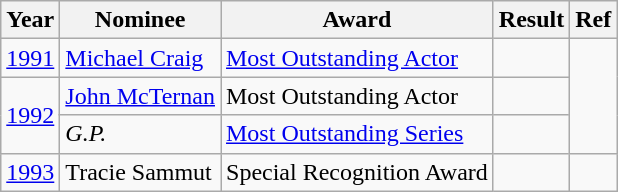<table class="wikitable">
<tr>
<th>Year</th>
<th>Nominee</th>
<th>Award</th>
<th>Result</th>
<th>Ref</th>
</tr>
<tr>
<td><a href='#'>1991</a></td>
<td><a href='#'>Michael Craig</a></td>
<td><a href='#'>Most Outstanding Actor</a></td>
<td></td>
<td rowspan="3"></td>
</tr>
<tr>
<td rowspan="2"><a href='#'>1992</a></td>
<td><a href='#'>John McTernan</a></td>
<td>Most Outstanding Actor</td>
<td></td>
</tr>
<tr>
<td><em>G.P.</em></td>
<td><a href='#'>Most Outstanding Series</a></td>
<td></td>
</tr>
<tr>
<td><a href='#'>1993</a></td>
<td>Tracie Sammut</td>
<td>Special Recognition Award</td>
<td></td>
<td></td>
</tr>
</table>
